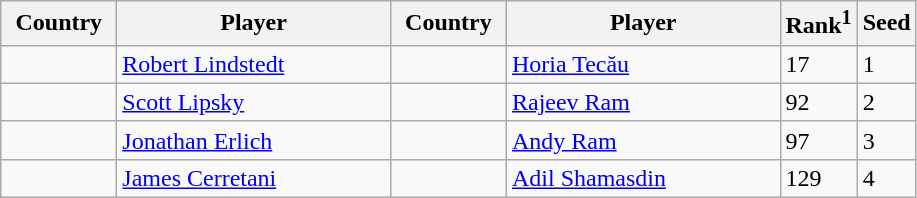<table class="sortable wikitable">
<tr>
<th width="70">Country</th>
<th width="175">Player</th>
<th width="70">Country</th>
<th width="175">Player</th>
<th>Rank<sup>1</sup></th>
<th>Seed</th>
</tr>
<tr>
<td></td>
<td><a href='#'>Robert Lindstedt</a></td>
<td></td>
<td><a href='#'>Horia Tecău</a></td>
<td>17</td>
<td>1</td>
</tr>
<tr>
<td></td>
<td><a href='#'>Scott Lipsky</a></td>
<td></td>
<td><a href='#'>Rajeev Ram</a></td>
<td>92</td>
<td>2</td>
</tr>
<tr>
<td></td>
<td><a href='#'>Jonathan Erlich</a></td>
<td></td>
<td><a href='#'>Andy Ram</a></td>
<td>97</td>
<td>3</td>
</tr>
<tr>
<td></td>
<td><a href='#'>James Cerretani</a></td>
<td></td>
<td><a href='#'>Adil Shamasdin</a></td>
<td>129</td>
<td>4</td>
</tr>
</table>
